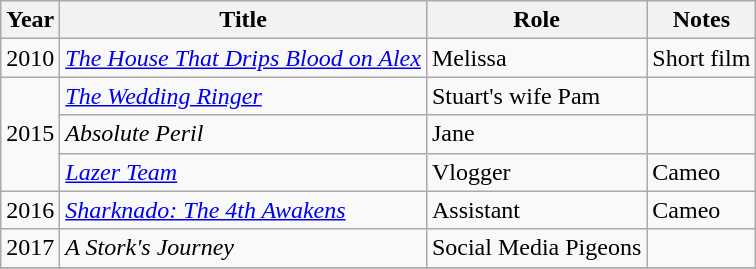<table class="wikitable">
<tr>
<th>Year</th>
<th>Title</th>
<th>Role</th>
<th>Notes</th>
</tr>
<tr>
<td>2010</td>
<td><em><a href='#'>The House That Drips Blood on Alex</a></em></td>
<td>Melissa</td>
<td>Short film</td>
</tr>
<tr>
<td rowspan="3">2015</td>
<td><em><a href='#'>The Wedding Ringer</a></em></td>
<td>Stuart's wife Pam</td>
<td></td>
</tr>
<tr>
<td><em>Absolute Peril</em></td>
<td>Jane</td>
<td></td>
</tr>
<tr>
<td><em><a href='#'>Lazer Team</a></em></td>
<td>Vlogger</td>
<td>Cameo</td>
</tr>
<tr>
<td>2016</td>
<td><em><a href='#'>Sharknado: The 4th Awakens</a></em></td>
<td>Assistant</td>
<td>Cameo</td>
</tr>
<tr>
<td>2017</td>
<td><em>A Stork's Journey</em></td>
<td>Social Media Pigeons</td>
<td></td>
</tr>
<tr>
</tr>
</table>
